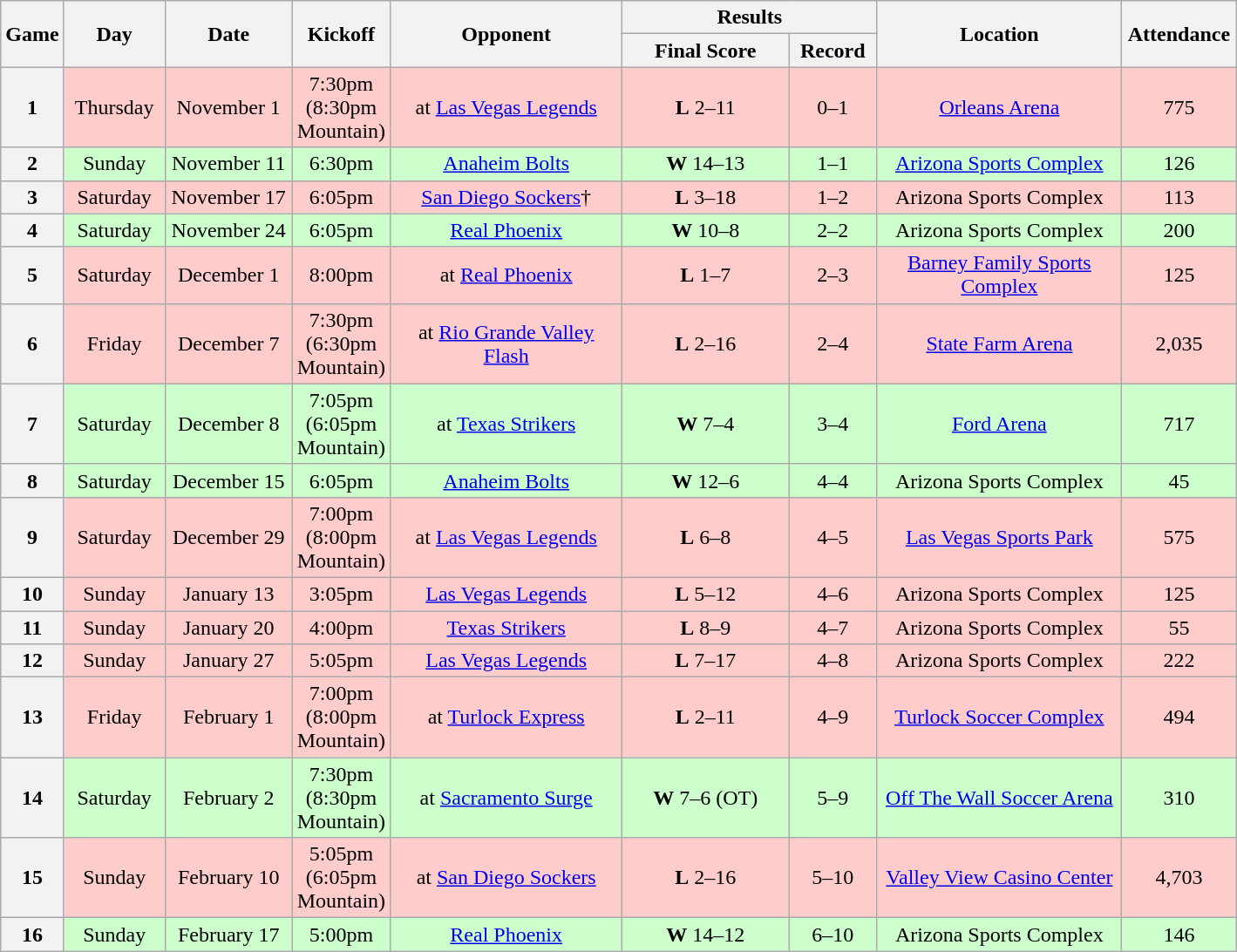<table class="wikitable">
<tr>
<th rowspan="2" width="40">Game</th>
<th rowspan="2" width="70">Day</th>
<th rowspan="2" width="90">Date</th>
<th rowspan="2" width="60">Kickoff</th>
<th rowspan="2" width="170">Opponent</th>
<th colspan="2" width="180">Results</th>
<th rowspan="2" width="180">Location</th>
<th rowspan="2" width="80">Attendance</th>
</tr>
<tr>
<th width="120">Final Score</th>
<th width="60">Record</th>
</tr>
<tr align="center" bgcolor="#FFCCCC">
<th>1</th>
<td>Thursday</td>
<td>November 1</td>
<td>7:30pm<br>(8:30pm Mountain)</td>
<td>at <a href='#'>Las Vegas Legends</a></td>
<td><strong>L</strong> 2–11</td>
<td>0–1</td>
<td><a href='#'>Orleans Arena</a></td>
<td>775</td>
</tr>
<tr align="center" bgcolor="#CCFFCC">
<th>2</th>
<td>Sunday</td>
<td>November 11</td>
<td>6:30pm</td>
<td><a href='#'>Anaheim Bolts</a></td>
<td><strong>W</strong> 14–13</td>
<td>1–1</td>
<td><a href='#'>Arizona Sports Complex</a></td>
<td>126</td>
</tr>
<tr align="center" bgcolor="#FFCCCC">
<th>3</th>
<td>Saturday</td>
<td>November 17</td>
<td>6:05pm</td>
<td><a href='#'>San Diego Sockers</a>†</td>
<td><strong>L</strong> 3–18</td>
<td>1–2</td>
<td>Arizona Sports Complex</td>
<td>113</td>
</tr>
<tr align="center" bgcolor="#CCFFCC">
<th>4</th>
<td>Saturday</td>
<td>November 24</td>
<td>6:05pm</td>
<td><a href='#'>Real Phoenix</a></td>
<td><strong>W</strong> 10–8</td>
<td>2–2</td>
<td>Arizona Sports Complex</td>
<td>200</td>
</tr>
<tr align="center" bgcolor="#FFCCCC">
<th>5</th>
<td>Saturday</td>
<td>December 1</td>
<td>8:00pm</td>
<td>at <a href='#'>Real Phoenix</a></td>
<td><strong>L</strong> 1–7</td>
<td>2–3</td>
<td><a href='#'>Barney Family Sports Complex</a></td>
<td>125</td>
</tr>
<tr align="center" bgcolor="#FFCCCC">
<th>6</th>
<td>Friday</td>
<td>December 7</td>
<td>7:30pm<br>(6:30pm Mountain)</td>
<td>at <a href='#'>Rio Grande Valley Flash</a></td>
<td><strong>L</strong> 2–16</td>
<td>2–4</td>
<td><a href='#'>State Farm Arena</a></td>
<td>2,035</td>
</tr>
<tr align="center" bgcolor="#CCFFCC">
<th>7</th>
<td>Saturday</td>
<td>December 8</td>
<td>7:05pm<br>(6:05pm Mountain)</td>
<td>at <a href='#'>Texas Strikers</a></td>
<td><strong>W</strong> 7–4</td>
<td>3–4</td>
<td><a href='#'>Ford Arena</a></td>
<td>717</td>
</tr>
<tr align="center" bgcolor="#CCFFCC">
<th>8</th>
<td>Saturday</td>
<td>December 15</td>
<td>6:05pm</td>
<td><a href='#'>Anaheim Bolts</a></td>
<td><strong>W</strong> 12–6</td>
<td>4–4</td>
<td>Arizona Sports Complex</td>
<td>45</td>
</tr>
<tr align="center" bgcolor="#FFCCCC">
<th>9</th>
<td>Saturday</td>
<td>December 29</td>
<td>7:00pm<br>(8:00pm Mountain)</td>
<td>at <a href='#'>Las Vegas Legends</a></td>
<td><strong>L</strong> 6–8</td>
<td>4–5</td>
<td><a href='#'>Las Vegas Sports Park</a></td>
<td>575</td>
</tr>
<tr align="center" bgcolor="#FFCCCC">
<th>10</th>
<td>Sunday</td>
<td>January 13</td>
<td>3:05pm</td>
<td><a href='#'>Las Vegas Legends</a></td>
<td><strong>L</strong> 5–12</td>
<td>4–6</td>
<td>Arizona Sports Complex</td>
<td>125</td>
</tr>
<tr align="center" bgcolor="#FFCCCC">
<th>11</th>
<td>Sunday</td>
<td>January 20</td>
<td>4:00pm</td>
<td><a href='#'>Texas Strikers</a></td>
<td><strong>L</strong> 8–9</td>
<td>4–7</td>
<td>Arizona Sports Complex</td>
<td>55</td>
</tr>
<tr align="center" bgcolor="#FFCCCC">
<th>12</th>
<td>Sunday</td>
<td>January 27</td>
<td>5:05pm</td>
<td><a href='#'>Las Vegas Legends</a></td>
<td><strong>L</strong> 7–17</td>
<td>4–8</td>
<td>Arizona Sports Complex</td>
<td>222</td>
</tr>
<tr align="center" bgcolor="#FFCCCC">
<th>13</th>
<td>Friday</td>
<td>February 1</td>
<td>7:00pm<br>(8:00pm Mountain)</td>
<td>at <a href='#'>Turlock Express</a></td>
<td><strong>L</strong> 2–11</td>
<td>4–9</td>
<td><a href='#'>Turlock Soccer Complex</a></td>
<td>494</td>
</tr>
<tr align="center" bgcolor="#CCFFCC">
<th>14</th>
<td>Saturday</td>
<td>February 2</td>
<td>7:30pm<br>(8:30pm Mountain)</td>
<td>at <a href='#'>Sacramento Surge</a></td>
<td><strong>W</strong> 7–6 (OT)</td>
<td>5–9</td>
<td><a href='#'>Off The Wall Soccer Arena</a></td>
<td>310</td>
</tr>
<tr align="center" bgcolor="#FFCCCC">
<th>15</th>
<td>Sunday</td>
<td>February 10</td>
<td>5:05pm<br>(6:05pm Mountain)</td>
<td>at <a href='#'>San Diego Sockers</a></td>
<td><strong>L</strong> 2–16</td>
<td>5–10</td>
<td><a href='#'>Valley View Casino Center</a></td>
<td>4,703</td>
</tr>
<tr align="center" bgcolor="#CCFFCC">
<th>16</th>
<td>Sunday</td>
<td>February 17</td>
<td>5:00pm</td>
<td><a href='#'>Real Phoenix</a></td>
<td><strong>W</strong> 14–12</td>
<td>6–10</td>
<td>Arizona Sports Complex</td>
<td>146</td>
</tr>
</table>
